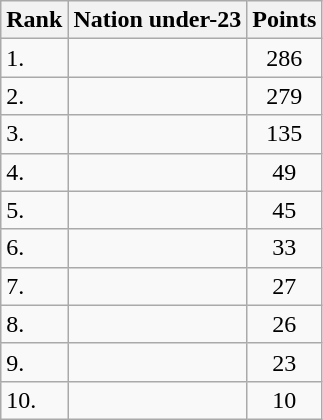<table class="wikitable sortable">
<tr>
<th>Rank</th>
<th>Nation under-23</th>
<th>Points</th>
</tr>
<tr>
<td>1.</td>
<td></td>
<td align=center>286</td>
</tr>
<tr>
<td>2.</td>
<td></td>
<td align=center>279</td>
</tr>
<tr>
<td>3.</td>
<td></td>
<td align=center>135</td>
</tr>
<tr>
<td>4.</td>
<td></td>
<td align=center>49</td>
</tr>
<tr>
<td>5.</td>
<td></td>
<td align=center>45</td>
</tr>
<tr>
<td>6.</td>
<td></td>
<td align=center>33</td>
</tr>
<tr>
<td>7.</td>
<td></td>
<td align=center>27</td>
</tr>
<tr>
<td>8.</td>
<td></td>
<td align=center>26</td>
</tr>
<tr>
<td>9.</td>
<td></td>
<td align=center>23</td>
</tr>
<tr>
<td>10.</td>
<td></td>
<td align=center>10</td>
</tr>
</table>
